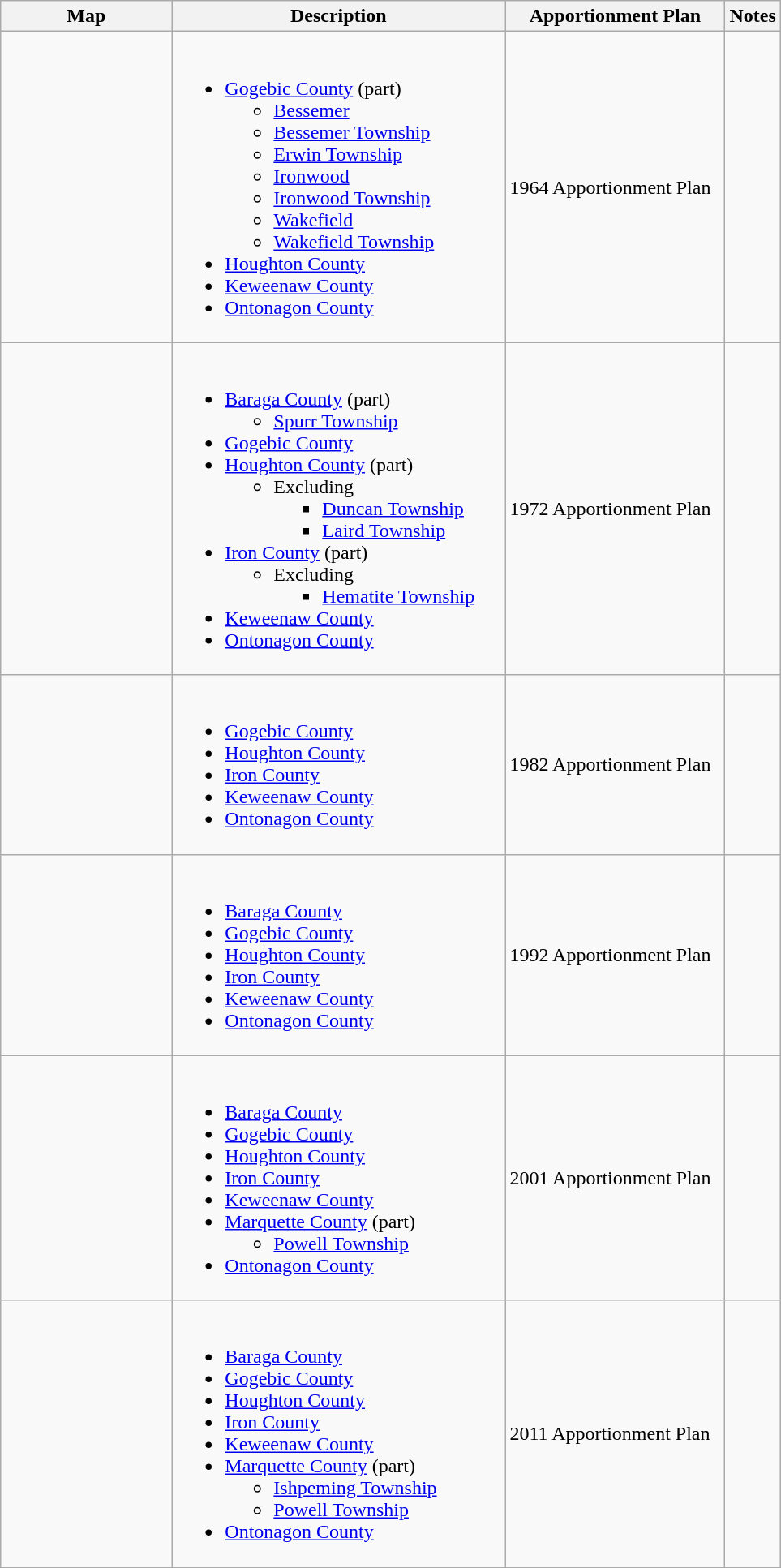<table class="wikitable sortable">
<tr>
<th style="width:100pt;">Map</th>
<th style="width:200pt;">Description</th>
<th style="width:130pt;">Apportionment Plan</th>
<th style="width:15pt;">Notes</th>
</tr>
<tr>
<td></td>
<td><br><ul><li><a href='#'>Gogebic County</a> (part)<ul><li><a href='#'>Bessemer</a></li><li><a href='#'>Bessemer Township</a></li><li><a href='#'>Erwin Township</a></li><li><a href='#'>Ironwood</a></li><li><a href='#'>Ironwood Township</a></li><li><a href='#'>Wakefield</a></li><li><a href='#'>Wakefield Township</a></li></ul></li><li><a href='#'>Houghton County</a></li><li><a href='#'>Keweenaw County</a></li><li><a href='#'>Ontonagon County</a></li></ul></td>
<td>1964 Apportionment Plan</td>
<td></td>
</tr>
<tr>
<td></td>
<td><br><ul><li><a href='#'>Baraga County</a> (part)<ul><li><a href='#'>Spurr Township</a></li></ul></li><li><a href='#'>Gogebic County</a></li><li><a href='#'>Houghton County</a> (part)<ul><li>Excluding<ul><li><a href='#'>Duncan Township</a></li><li><a href='#'>Laird Township</a></li></ul></li></ul></li><li><a href='#'>Iron County</a> (part)<ul><li>Excluding<ul><li><a href='#'>Hematite Township</a></li></ul></li></ul></li><li><a href='#'>Keweenaw County</a></li><li><a href='#'>Ontonagon County</a></li></ul></td>
<td>1972 Apportionment Plan</td>
<td></td>
</tr>
<tr>
<td></td>
<td><br><ul><li><a href='#'>Gogebic County</a></li><li><a href='#'>Houghton County</a></li><li><a href='#'>Iron County</a></li><li><a href='#'>Keweenaw County</a></li><li><a href='#'>Ontonagon County</a></li></ul></td>
<td>1982 Apportionment Plan</td>
<td></td>
</tr>
<tr>
<td></td>
<td><br><ul><li><a href='#'>Baraga County</a></li><li><a href='#'>Gogebic County</a></li><li><a href='#'>Houghton County</a></li><li><a href='#'>Iron County</a></li><li><a href='#'>Keweenaw County</a></li><li><a href='#'>Ontonagon County</a></li></ul></td>
<td>1992 Apportionment Plan</td>
<td></td>
</tr>
<tr>
<td></td>
<td><br><ul><li><a href='#'>Baraga County</a></li><li><a href='#'>Gogebic County</a></li><li><a href='#'>Houghton County</a></li><li><a href='#'>Iron County</a></li><li><a href='#'>Keweenaw County</a></li><li><a href='#'>Marquette County</a> (part)<ul><li><a href='#'>Powell Township</a></li></ul></li><li><a href='#'>Ontonagon County</a></li></ul></td>
<td>2001 Apportionment Plan</td>
<td></td>
</tr>
<tr>
<td></td>
<td><br><ul><li><a href='#'>Baraga County</a></li><li><a href='#'>Gogebic County</a></li><li><a href='#'>Houghton County</a></li><li><a href='#'>Iron County</a></li><li><a href='#'>Keweenaw County</a></li><li><a href='#'>Marquette County</a> (part)<ul><li><a href='#'>Ishpeming Township</a></li><li><a href='#'>Powell Township</a></li></ul></li><li><a href='#'>Ontonagon County</a></li></ul></td>
<td>2011 Apportionment Plan</td>
<td></td>
</tr>
<tr>
</tr>
</table>
